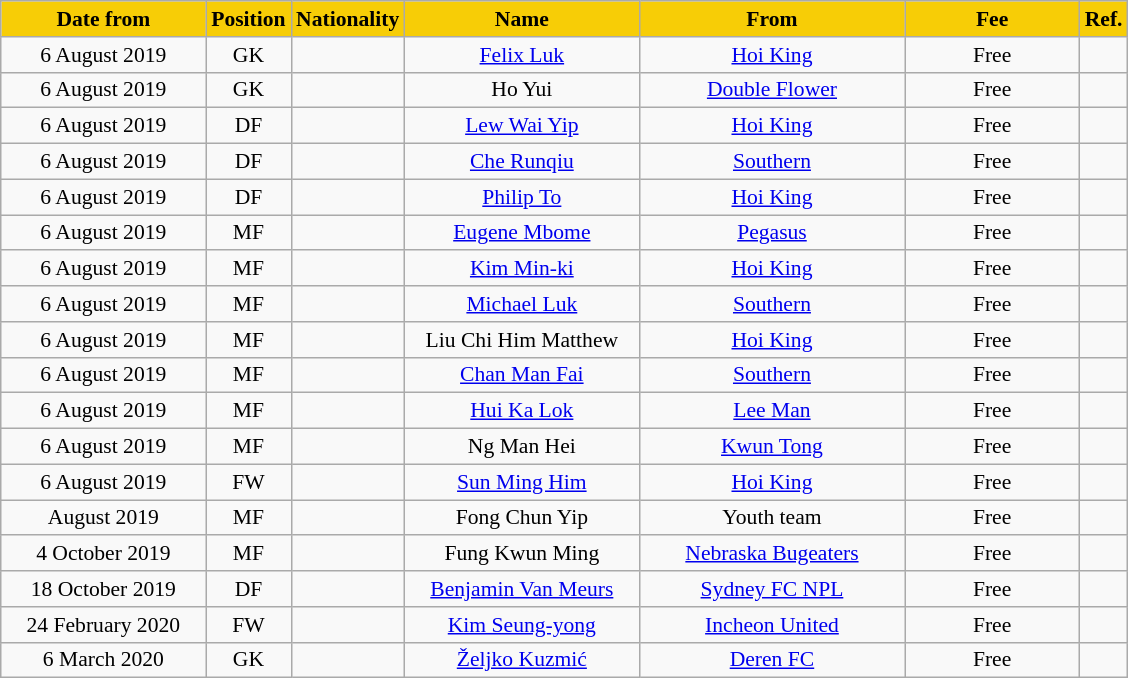<table class="wikitable"  style="text-align:center; font-size:90%;">
<tr>
<th style="background:#f7cd06; color:#000000; width:130px;">Date from</th>
<th style="background:#f7cd06; color:#000000; width:50px;">Position</th>
<th style="background:#f7cd06; color:#000000; width:50px;">Nationality</th>
<th style="background:#f7cd06; color:#000000; width:150px;">Name</th>
<th style="background:#f7cd06; color:#000000; width:170px;">From</th>
<th style="background:#f7cd06; color:#000000; width:110px;">Fee</th>
<th style="background:#f7cd06; color:#000000; width:25px;">Ref.</th>
</tr>
<tr>
<td>6 August 2019</td>
<td>GK</td>
<td></td>
<td><a href='#'>Felix Luk</a></td>
<td><a href='#'>Hoi King</a></td>
<td>Free</td>
<td></td>
</tr>
<tr>
<td>6 August 2019</td>
<td>GK</td>
<td></td>
<td>Ho Yui</td>
<td><a href='#'>Double Flower</a></td>
<td>Free</td>
<td></td>
</tr>
<tr>
<td>6 August 2019</td>
<td>DF</td>
<td></td>
<td><a href='#'>Lew Wai Yip</a></td>
<td><a href='#'>Hoi King</a></td>
<td>Free</td>
<td></td>
</tr>
<tr>
<td>6 August 2019</td>
<td>DF</td>
<td></td>
<td><a href='#'>Che Runqiu</a></td>
<td><a href='#'>Southern</a></td>
<td>Free</td>
<td></td>
</tr>
<tr>
<td>6 August 2019</td>
<td>DF</td>
<td></td>
<td><a href='#'>Philip To</a></td>
<td><a href='#'>Hoi King</a></td>
<td>Free</td>
<td></td>
</tr>
<tr>
<td>6 August 2019</td>
<td>MF</td>
<td> </td>
<td><a href='#'>Eugene Mbome</a></td>
<td><a href='#'>Pegasus</a></td>
<td>Free</td>
<td></td>
</tr>
<tr>
<td>6 August 2019</td>
<td>MF</td>
<td></td>
<td><a href='#'>Kim Min-ki</a></td>
<td><a href='#'>Hoi King</a></td>
<td>Free</td>
<td></td>
</tr>
<tr>
<td>6 August 2019</td>
<td>MF</td>
<td></td>
<td><a href='#'>Michael Luk</a></td>
<td><a href='#'>Southern</a></td>
<td>Free</td>
<td></td>
</tr>
<tr>
<td>6 August 2019</td>
<td>MF</td>
<td></td>
<td>Liu Chi Him Matthew</td>
<td><a href='#'>Hoi King</a></td>
<td>Free</td>
<td></td>
</tr>
<tr>
<td>6 August 2019</td>
<td>MF</td>
<td></td>
<td><a href='#'>Chan Man Fai</a></td>
<td><a href='#'>Southern</a></td>
<td>Free</td>
<td></td>
</tr>
<tr>
<td>6 August 2019</td>
<td>MF</td>
<td></td>
<td><a href='#'>Hui Ka Lok</a></td>
<td><a href='#'>Lee Man</a></td>
<td>Free</td>
<td></td>
</tr>
<tr>
<td>6 August 2019</td>
<td>MF</td>
<td></td>
<td>Ng Man Hei</td>
<td><a href='#'>Kwun Tong</a></td>
<td>Free</td>
<td></td>
</tr>
<tr>
<td>6 August 2019</td>
<td>FW</td>
<td></td>
<td><a href='#'>Sun Ming Him</a></td>
<td><a href='#'>Hoi King</a></td>
<td>Free</td>
<td></td>
</tr>
<tr>
<td>August 2019</td>
<td>MF</td>
<td></td>
<td>Fong Chun Yip</td>
<td>Youth team</td>
<td>Free</td>
<td></td>
</tr>
<tr>
<td>4 October 2019</td>
<td>MF</td>
<td></td>
<td>Fung Kwun Ming</td>
<td> <a href='#'>Nebraska Bugeaters</a></td>
<td>Free</td>
<td></td>
</tr>
<tr>
<td>18 October 2019</td>
<td>DF</td>
<td></td>
<td><a href='#'>Benjamin Van Meurs</a></td>
<td> <a href='#'>Sydney FC NPL</a></td>
<td>Free</td>
<td></td>
</tr>
<tr>
<td>24 February 2020</td>
<td>FW</td>
<td></td>
<td><a href='#'>Kim Seung-yong</a></td>
<td> <a href='#'>Incheon United</a></td>
<td>Free</td>
<td></td>
</tr>
<tr>
<td>6 March 2020</td>
<td>GK</td>
<td></td>
<td><a href='#'>Željko Kuzmić</a></td>
<td> <a href='#'>Deren FC</a></td>
<td>Free</td>
<td></td>
</tr>
</table>
